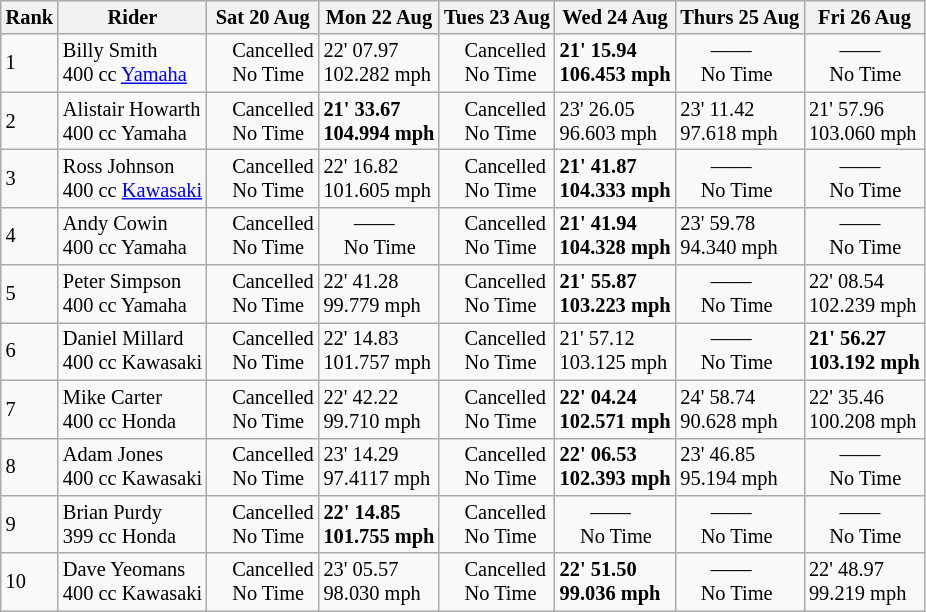<table class="wikitable" style="font-size: 85%;">
<tr style="background:#efefef;">
<th>Rank</th>
<th>Rider</th>
<th>Sat 20 Aug</th>
<th>Mon 22 Aug</th>
<th>Tues 23 Aug</th>
<th>Wed 24 Aug</th>
<th>Thurs 25 Aug</th>
<th>Fri 26 Aug</th>
</tr>
<tr>
<td>1</td>
<td> Billy Smith <br> 400 cc <a href='#'>Yamaha</a></td>
<td>    Cancelled <br>     No Time</td>
<td>22' 07.97 <br> 102.282 mph</td>
<td>    Cancelled <br>     No Time</td>
<td><strong>21' 15.94 <br> 106.453 mph</strong></td>
<td>      ——<br>    No Time</td>
<td>      ——<br>    No Time</td>
</tr>
<tr>
<td>2</td>
<td> Alistair Howarth <br> 400 cc Yamaha</td>
<td>    Cancelled <br>     No Time</td>
<td><strong>21' 33.67 <br> 104.994 mph</strong></td>
<td>    Cancelled <br>     No Time</td>
<td>23' 26.05 <br> 96.603 mph</td>
<td>23' 11.42 <br> 97.618 mph</td>
<td>21' 57.96 <br> 103.060 mph</td>
</tr>
<tr>
<td>3</td>
<td> Ross Johnson <br> 400 cc <a href='#'>Kawasaki</a></td>
<td>    Cancelled <br>     No Time</td>
<td>22' 16.82 <br> 101.605 mph</td>
<td>    Cancelled <br>     No Time</td>
<td><strong>21' 41.87 <br> 104.333 mph</strong></td>
<td>      ——<br>    No Time</td>
<td>      ——<br>    No Time</td>
</tr>
<tr>
<td>4</td>
<td> Andy Cowin <br> 400 cc Yamaha</td>
<td>    Cancelled <br>     No Time</td>
<td>      ——<br>    No Time</td>
<td>    Cancelled <br>     No Time</td>
<td><strong>21' 41.94 <br> 104.328 mph</strong></td>
<td>23' 59.78 <br> 94.340 mph</td>
<td>      ——<br>    No Time</td>
</tr>
<tr>
<td>5</td>
<td> Peter Simpson <br> 400 cc Yamaha</td>
<td>    Cancelled <br>     No Time</td>
<td>22' 41.28 <br> 99.779 mph</td>
<td>    Cancelled <br>     No Time</td>
<td><strong>21' 55.87 <br> 103.223 mph</strong></td>
<td>      ——<br>    No Time</td>
<td>22' 08.54 <br> 102.239 mph</td>
</tr>
<tr>
<td>6</td>
<td> Daniel Millard <br> 400 cc Kawasaki</td>
<td>    Cancelled <br>     No Time</td>
<td>22' 14.83 <br> 101.757 mph</td>
<td>    Cancelled <br>     No Time</td>
<td>21' 57.12 <br> 103.125 mph</td>
<td>      ——<br>    No Time</td>
<td><strong>21' 56.27 <br> 103.192 mph</strong></td>
</tr>
<tr>
<td>7</td>
<td> Mike Carter <br> 400 cc Honda</td>
<td>    Cancelled <br>     No Time</td>
<td>22' 42.22 <br> 99.710 mph</td>
<td>    Cancelled <br>     No Time</td>
<td><strong>22' 04.24 <br> 102.571 mph</strong></td>
<td>24' 58.74 <br> 90.628 mph</td>
<td>22' 35.46 <br> 100.208 mph</td>
</tr>
<tr>
<td>8</td>
<td> Adam Jones <br> 400 cc Kawasaki</td>
<td>    Cancelled <br>     No Time</td>
<td>23' 14.29 <br> 97.4117 mph</td>
<td>    Cancelled <br>     No Time</td>
<td><strong>22' 06.53 <br> 102.393 mph</strong></td>
<td>23' 46.85 <br> 95.194 mph</td>
<td>      ——<br>    No Time</td>
</tr>
<tr>
<td>9</td>
<td> Brian Purdy <br> 399 cc Honda</td>
<td>    Cancelled <br>     No Time</td>
<td><strong>22' 14.85 <br> 101.755 mph</strong></td>
<td>    Cancelled <br>     No Time</td>
<td>      ——<br>    No Time</td>
<td>      ——<br>    No Time</td>
<td>      ——<br>    No Time</td>
</tr>
<tr>
<td>10</td>
<td> Dave Yeomans<br> 400 cc Kawasaki</td>
<td>    Cancelled <br>     No Time</td>
<td>23' 05.57 <br> 98.030 mph</td>
<td>    Cancelled <br>     No Time</td>
<td><strong>22' 51.50 <br> 99.036 mph</strong></td>
<td>      ——<br>    No Time</td>
<td>22' 48.97 <br> 99.219 mph</td>
</tr>
</table>
